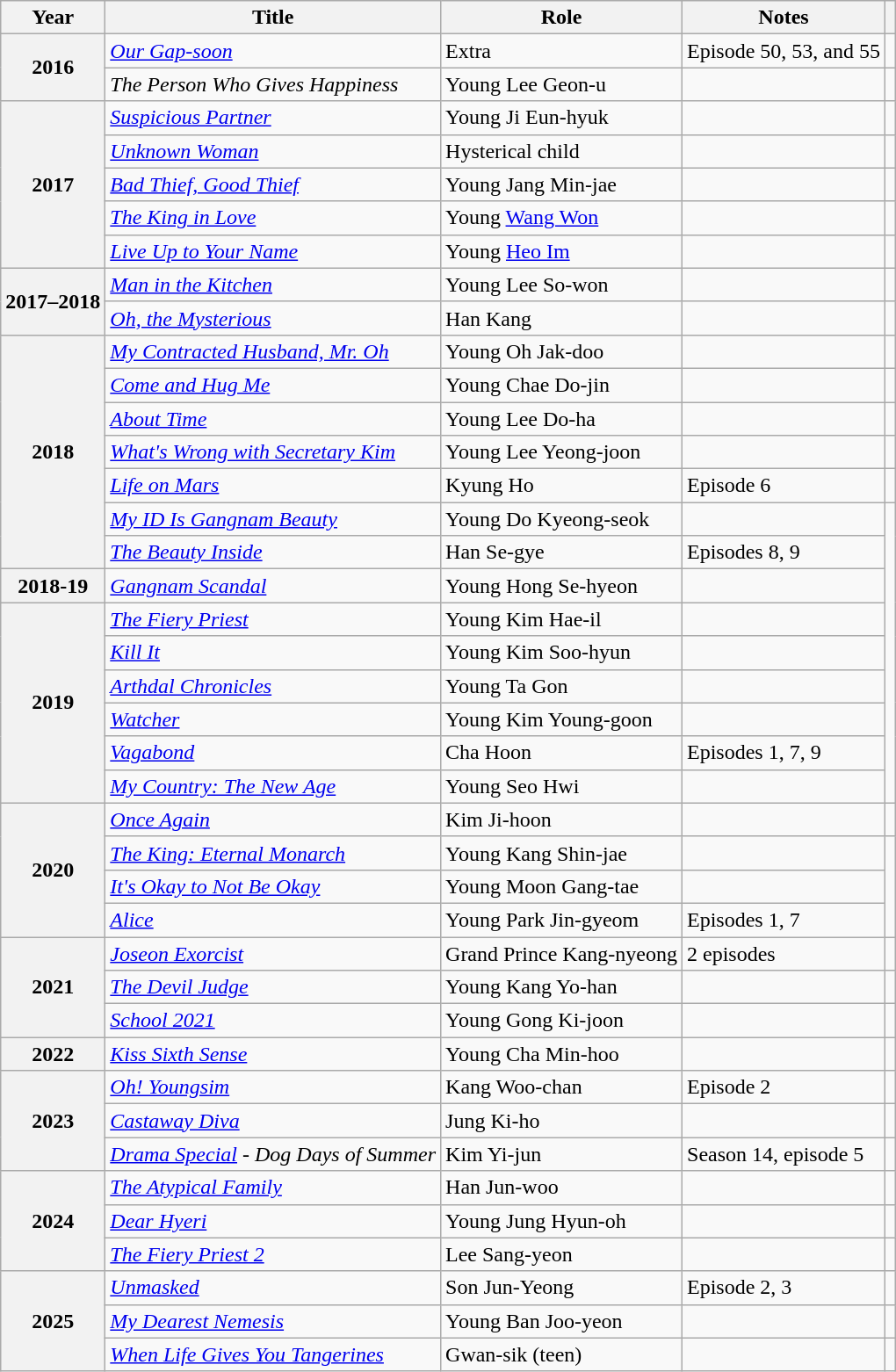<table class="wikitable sortable plainrowheaders">
<tr>
<th scope="col">Year</th>
<th scope="col">Title</th>
<th scope="col">Role</th>
<th scope="col" class="unsortable">Notes</th>
<th scope="col" class="unsortable"></th>
</tr>
<tr>
<th scope="row" rowspan="2">2016</th>
<td><em><a href='#'>Our Gap-soon</a></em></td>
<td>Extra</td>
<td>Episode 50, 53, and 55</td>
<td style="text-align:center"></td>
</tr>
<tr>
<td><em>The Person Who Gives Happiness</em></td>
<td>Young Lee Geon-u</td>
<td></td>
<td></td>
</tr>
<tr>
<th scope="row" rowspan="5">2017</th>
<td><em><a href='#'>Suspicious Partner</a></em></td>
<td>Young Ji Eun-hyuk</td>
<td></td>
<td style="text-align:center"></td>
</tr>
<tr>
<td><em><a href='#'>Unknown Woman</a></em></td>
<td>Hysterical child</td>
<td></td>
<td style="text-align:center"></td>
</tr>
<tr>
<td><em><a href='#'>Bad Thief, Good Thief</a></em></td>
<td>Young Jang Min-jae</td>
<td></td>
<td style="text-align:center"></td>
</tr>
<tr>
<td><em><a href='#'>The King in Love</a></em></td>
<td>Young <a href='#'>Wang Won</a></td>
<td></td>
<td style="text-align:center"></td>
</tr>
<tr>
<td><em><a href='#'>Live Up to Your Name</a></em></td>
<td>Young <a href='#'>Heo Im</a></td>
<td></td>
<td style="text-align:center"></td>
</tr>
<tr>
<th scope="row" rowspan="2">2017–2018</th>
<td><em><a href='#'>Man in the Kitchen</a></em></td>
<td>Young Lee So-won</td>
<td></td>
<td style="text-align:center"></td>
</tr>
<tr>
<td><em><a href='#'>Oh, the Mysterious</a></em></td>
<td>Han Kang</td>
<td></td>
<td style="text-align:center"></td>
</tr>
<tr>
<th scope="row" rowspan="7">2018</th>
<td><em><a href='#'>My Contracted Husband, Mr. Oh</a></em></td>
<td>Young Oh Jak-doo</td>
<td></td>
<td style="text-align:center"></td>
</tr>
<tr>
<td><em><a href='#'>Come and Hug Me</a></em></td>
<td>Young Chae Do-jin</td>
<td></td>
<td style="text-align:center"></td>
</tr>
<tr>
<td><em><a href='#'>About Time</a></em></td>
<td>Young Lee Do-ha</td>
<td></td>
<td style="text-align:center"></td>
</tr>
<tr>
<td><em><a href='#'>What's Wrong with Secretary Kim</a></em></td>
<td>Young Lee Yeong-joon</td>
<td></td>
<td style="text-align:center"></td>
</tr>
<tr>
<td><em><a href='#'>Life on Mars</a></em></td>
<td>Kyung Ho</td>
<td>Episode 6</td>
<td style="text-align:center"></td>
</tr>
<tr>
<td><em><a href='#'>My ID Is Gangnam Beauty</a></em></td>
<td>Young Do Kyeong-seok</td>
<td></td>
<td rowspan="9" style="text-align:center"></td>
</tr>
<tr>
<td><em><a href='#'>The Beauty Inside</a></em></td>
<td>Han Se-gye</td>
<td>Episodes 8, 9</td>
</tr>
<tr>
<th scope="row">2018-19</th>
<td><em><a href='#'>Gangnam Scandal</a></em></td>
<td>Young Hong Se-hyeon</td>
<td></td>
</tr>
<tr>
<th scope="row" rowspan="6">2019</th>
<td><em><a href='#'>The Fiery Priest</a></em></td>
<td>Young Kim Hae-il</td>
<td></td>
</tr>
<tr>
<td><em><a href='#'>Kill It</a></em></td>
<td>Young Kim Soo-hyun</td>
<td></td>
</tr>
<tr>
<td><em><a href='#'>Arthdal Chronicles</a></em></td>
<td>Young Ta Gon</td>
</tr>
<tr>
<td><em><a href='#'>Watcher</a></em></td>
<td>Young Kim Young-goon</td>
<td></td>
</tr>
<tr>
<td><em><a href='#'>Vagabond</a></em></td>
<td>Cha Hoon</td>
<td>Episodes 1, 7, 9</td>
</tr>
<tr>
<td><em><a href='#'>My Country: The New Age</a></em></td>
<td>Young Seo Hwi</td>
<td></td>
</tr>
<tr>
<th scope="row" rowspan="4">2020</th>
<td><em><a href='#'>Once Again</a></em></td>
<td>Kim Ji-hoon</td>
<td></td>
<td style="text-align:center"></td>
</tr>
<tr>
<td><em><a href='#'>The King: Eternal Monarch</a></em></td>
<td>Young Kang Shin-jae</td>
<td></td>
<td rowspan="3" style="text-align:center"></td>
</tr>
<tr>
<td><em><a href='#'>It's Okay to Not Be Okay</a></em></td>
<td>Young Moon Gang-tae</td>
<td></td>
</tr>
<tr>
<td><em><a href='#'>Alice</a></em></td>
<td>Young Park Jin-gyeom</td>
<td>Episodes 1, 7</td>
</tr>
<tr>
<th scope="row" rowspan="3">2021</th>
<td><em><a href='#'>Joseon Exorcist</a></em></td>
<td>Grand Prince Kang-nyeong</td>
<td>2 episodes</td>
<td style="text-align:center"></td>
</tr>
<tr>
<td><em><a href='#'>The Devil Judge</a></em></td>
<td>Young Kang Yo-han</td>
<td></td>
<td style="text-align:center"></td>
</tr>
<tr>
<td><em><a href='#'>School 2021</a></em></td>
<td>Young Gong Ki-joon</td>
<td></td>
<td style="text-align:center"></td>
</tr>
<tr>
<th scope="row">2022</th>
<td><em><a href='#'>Kiss Sixth Sense</a></em></td>
<td>Young Cha Min-hoo</td>
<td></td>
<td style="text-align:center"></td>
</tr>
<tr>
<th scope="row" rowspan="3">2023</th>
<td><em><a href='#'>Oh! Youngsim</a></em></td>
<td>Kang Woo-chan</td>
<td>Episode 2</td>
<td></td>
</tr>
<tr>
<td><em><a href='#'>Castaway Diva</a></em></td>
<td>Jung Ki-ho</td>
<td></td>
<td style="text-align:center"></td>
</tr>
<tr>
<td><em><a href='#'>Drama Special</a> - Dog Days of Summer</em></td>
<td>Kim Yi-jun</td>
<td>Season 14, episode 5</td>
<td style="text-align:center"></td>
</tr>
<tr>
<th scope="row" rowspan="3">2024</th>
<td><em><a href='#'>The Atypical Family</a></em></td>
<td>Han Jun-woo</td>
<td></td>
<td style="text-align:center"></td>
</tr>
<tr>
<td><em><a href='#'>Dear Hyeri</a></em></td>
<td>Young Jung Hyun-oh</td>
<td></td>
</tr>
<tr>
<td><em><a href='#'>The Fiery Priest 2</a></em></td>
<td>Lee Sang-yeon</td>
<td></td>
<td style="text-align:center"></td>
</tr>
<tr>
<th rowspan="3" scope="row">2025</th>
<td><em><a href='#'>Unmasked</a></em></td>
<td>Son Jun-Yeong</td>
<td>Episode 2, 3</td>
<td style="text-align:center"></td>
</tr>
<tr>
<td><em><a href='#'>My Dearest Nemesis</a></em></td>
<td>Young Ban Joo-yeon</td>
<td></td>
<td style="text-align:center"></td>
</tr>
<tr>
<td><em><a href='#'>When Life Gives You Tangerines</a></em></td>
<td>Gwan-sik (teen)</td>
<td></td>
<td></td>
</tr>
</table>
